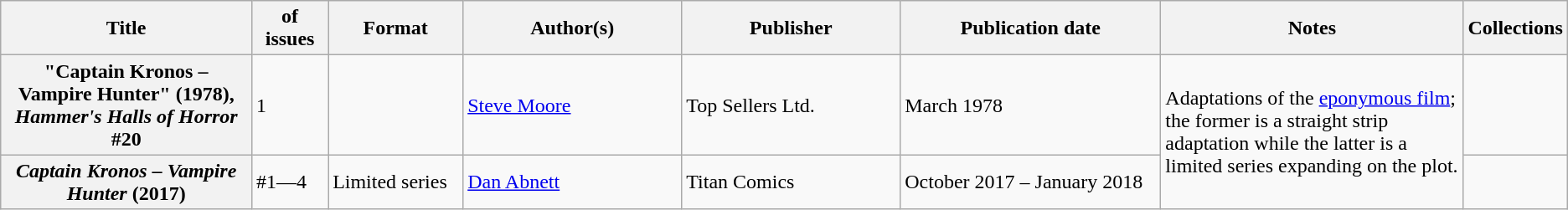<table class="wikitable">
<tr>
<th>Title</th>
<th style="width:40pt"> of issues</th>
<th style="width:75pt">Format</th>
<th style="width:125pt">Author(s)</th>
<th style="width:125pt">Publisher</th>
<th style="width:150pt">Publication date</th>
<th style="width:175pt">Notes</th>
<th>Collections</th>
</tr>
<tr>
<th>"Captain Kronos – Vampire Hunter" (1978), <em>Hammer's Halls of Horror</em> #20</th>
<td>1</td>
<td></td>
<td><a href='#'>Steve Moore</a></td>
<td>Top Sellers Ltd.</td>
<td>March 1978</td>
<td rowspan="2">Adaptations of the <a href='#'>eponymous film</a>; the former is a straight strip adaptation while the latter is a limited series expanding on the plot.</td>
<td></td>
</tr>
<tr>
<th><em>Captain Kronos – Vampire Hunter</em> (2017)</th>
<td>#1—4</td>
<td>Limited series</td>
<td><a href='#'>Dan Abnett</a></td>
<td>Titan Comics</td>
<td>October 2017 – January 2018</td>
<td></td>
</tr>
</table>
